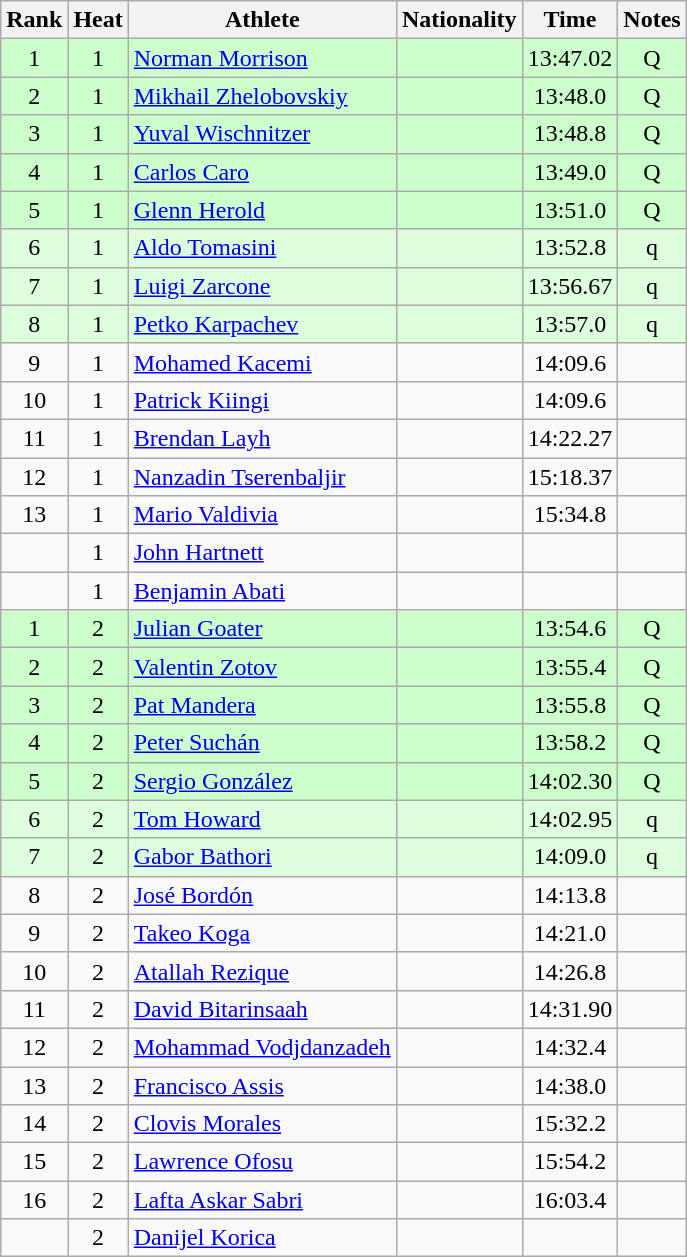<table class="wikitable sortable" style="text-align:center">
<tr>
<th>Rank</th>
<th>Heat</th>
<th>Athlete</th>
<th>Nationality</th>
<th>Time</th>
<th>Notes</th>
</tr>
<tr bgcolor=ccffcc>
<td>1</td>
<td>1</td>
<td align=left><a href='#'>Norman Morrison</a></td>
<td align=left></td>
<td>13:47.02</td>
<td>Q</td>
</tr>
<tr bgcolor=ccffcc>
<td>2</td>
<td>1</td>
<td align=left><a href='#'>Mikhail Zhelobovskiy</a></td>
<td align=left></td>
<td>13:48.0</td>
<td>Q</td>
</tr>
<tr bgcolor=ccffcc>
<td>3</td>
<td>1</td>
<td align=left><a href='#'>Yuval Wischnitzer</a></td>
<td align=left></td>
<td>13:48.8</td>
<td>Q</td>
</tr>
<tr bgcolor=ccffcc>
<td>4</td>
<td>1</td>
<td align=left><a href='#'>Carlos Caro</a></td>
<td align=left></td>
<td>13:49.0</td>
<td>Q</td>
</tr>
<tr bgcolor=ccffcc>
<td>5</td>
<td>1</td>
<td align=left><a href='#'>Glenn Herold</a></td>
<td align=left></td>
<td>13:51.0</td>
<td>Q</td>
</tr>
<tr bgcolor=ddffdd>
<td>6</td>
<td>1</td>
<td align=left><a href='#'>Aldo Tomasini</a></td>
<td align=left></td>
<td>13:52.8</td>
<td>q</td>
</tr>
<tr bgcolor=ddffdd>
<td>7</td>
<td>1</td>
<td align=left><a href='#'>Luigi Zarcone</a></td>
<td align=left></td>
<td>13:56.67</td>
<td>q</td>
</tr>
<tr bgcolor=ddffdd>
<td>8</td>
<td>1</td>
<td align=left><a href='#'>Petko Karpachev</a></td>
<td align=left></td>
<td>13:57.0</td>
<td>q</td>
</tr>
<tr>
<td>9</td>
<td>1</td>
<td align=left><a href='#'>Mohamed Kacemi</a></td>
<td align=left></td>
<td>14:09.6</td>
<td></td>
</tr>
<tr>
<td>10</td>
<td>1</td>
<td align=left><a href='#'>Patrick Kiingi</a></td>
<td align=left></td>
<td>14:09.6</td>
<td></td>
</tr>
<tr>
<td>11</td>
<td>1</td>
<td align=left><a href='#'>Brendan Layh</a></td>
<td align=left></td>
<td>14:22.27</td>
<td></td>
</tr>
<tr>
<td>12</td>
<td>1</td>
<td align=left><a href='#'>Nanzadin Tserenbaljir</a></td>
<td align=left></td>
<td>15:18.37</td>
<td></td>
</tr>
<tr>
<td>13</td>
<td>1</td>
<td align=left><a href='#'>Mario Valdivia</a></td>
<td align=left></td>
<td>15:34.8</td>
<td></td>
</tr>
<tr>
<td></td>
<td>1</td>
<td align=left><a href='#'>John Hartnett</a></td>
<td align=left></td>
<td></td>
<td></td>
</tr>
<tr>
<td></td>
<td>1</td>
<td align=left><a href='#'>Benjamin Abati</a></td>
<td align=left></td>
<td></td>
<td></td>
</tr>
<tr bgcolor=ccffcc>
<td>1</td>
<td>2</td>
<td align=left><a href='#'>Julian Goater</a></td>
<td align=left></td>
<td>13:54.6</td>
<td>Q</td>
</tr>
<tr bgcolor=ccffcc>
<td>2</td>
<td>2</td>
<td align=left><a href='#'>Valentin Zotov</a></td>
<td align=left></td>
<td>13:55.4</td>
<td>Q</td>
</tr>
<tr bgcolor=ccffcc>
<td>3</td>
<td>2</td>
<td align=left><a href='#'>Pat Mandera</a></td>
<td align=left></td>
<td>13:55.8</td>
<td>Q</td>
</tr>
<tr bgcolor=ccffcc>
<td>4</td>
<td>2</td>
<td align=left><a href='#'>Peter Suchán</a></td>
<td align=left></td>
<td>13:58.2</td>
<td>Q</td>
</tr>
<tr bgcolor=ccffcc>
<td>5</td>
<td>2</td>
<td align=left><a href='#'>Sergio González</a></td>
<td align=left></td>
<td>14:02.30</td>
<td>Q</td>
</tr>
<tr bgcolor=ddffdd>
<td>6</td>
<td>2</td>
<td align=left><a href='#'>Tom Howard</a></td>
<td align=left></td>
<td>14:02.95</td>
<td>q</td>
</tr>
<tr bgcolor=ddffdd>
<td>7</td>
<td>2</td>
<td align=left><a href='#'>Gabor Bathori</a></td>
<td align=left></td>
<td>14:09.0</td>
<td>q</td>
</tr>
<tr>
<td>8</td>
<td>2</td>
<td align=left><a href='#'>José Bordón</a></td>
<td align=left></td>
<td>14:13.8</td>
<td></td>
</tr>
<tr>
<td>9</td>
<td>2</td>
<td align=left><a href='#'>Takeo Koga</a></td>
<td align=left></td>
<td>14:21.0</td>
<td></td>
</tr>
<tr>
<td>10</td>
<td>2</td>
<td align=left><a href='#'>Atallah Rezique</a></td>
<td align=left></td>
<td>14:26.8</td>
<td></td>
</tr>
<tr>
<td>11</td>
<td>2</td>
<td align=left><a href='#'>David Bitarinsaah</a></td>
<td align=left></td>
<td>14:31.90</td>
<td></td>
</tr>
<tr>
<td>12</td>
<td>2</td>
<td align=left><a href='#'>Mohammad Vodjdanzadeh</a></td>
<td align=left></td>
<td>14:32.4</td>
<td></td>
</tr>
<tr>
<td>13</td>
<td>2</td>
<td align=left><a href='#'>Francisco Assis</a></td>
<td align=left></td>
<td>14:38.0</td>
<td></td>
</tr>
<tr>
<td>14</td>
<td>2</td>
<td align=left><a href='#'>Clovis Morales</a></td>
<td align=left></td>
<td>15:32.2</td>
<td></td>
</tr>
<tr>
<td>15</td>
<td>2</td>
<td align=left><a href='#'>Lawrence Ofosu</a></td>
<td align=left></td>
<td>15:54.2</td>
<td></td>
</tr>
<tr>
<td>16</td>
<td>2</td>
<td align=left><a href='#'>Lafta Askar Sabri</a></td>
<td align=left></td>
<td>16:03.4</td>
<td></td>
</tr>
<tr>
<td></td>
<td>2</td>
<td align=left><a href='#'>Danijel Korica</a></td>
<td align=left></td>
<td></td>
<td></td>
</tr>
</table>
